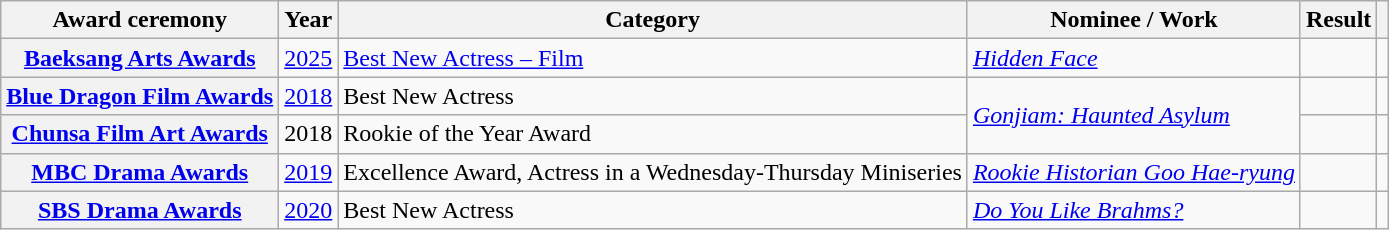<table class="wikitable plainrowheaders sortable">
<tr>
<th scope="col">Award ceremony</th>
<th scope="col">Year</th>
<th scope="col">Category</th>
<th scope="col">Nominee / Work</th>
<th scope="col">Result</th>
<th scope="col" class="unsortable"></th>
</tr>
<tr>
<th scope="row"><a href='#'>Baeksang Arts Awards</a></th>
<td style="text-align:center"><a href='#'>2025</a></td>
<td><a href='#'>Best New Actress – Film</a></td>
<td><em><a href='#'>Hidden Face</a></em></td>
<td></td>
<td style="text-align:center"></td>
</tr>
<tr>
<th scope="row"><a href='#'>Blue Dragon Film Awards</a></th>
<td style="text-align:center"><a href='#'>2018</a></td>
<td>Best New Actress</td>
<td rowspan="2"><em><a href='#'>Gonjiam: Haunted Asylum</a></em></td>
<td></td>
<td style="text-align:center"></td>
</tr>
<tr>
<th scope="row"><a href='#'>Chunsa Film Art Awards</a></th>
<td style="text-align:center">2018</td>
<td>Rookie of the Year Award</td>
<td></td>
<td style="text-align:center"></td>
</tr>
<tr>
<th scope="row"><a href='#'>MBC Drama Awards</a></th>
<td style="text-align:center"><a href='#'>2019</a></td>
<td>Excellence Award, Actress in a Wednesday-Thursday Miniseries</td>
<td><em><a href='#'>Rookie Historian Goo Hae-ryung</a></em></td>
<td></td>
<td style="text-align:center"></td>
</tr>
<tr>
<th scope="row"><a href='#'>SBS Drama Awards</a></th>
<td style="text-align:center"><a href='#'>2020</a></td>
<td>Best New Actress</td>
<td><em><a href='#'>Do You Like Brahms?</a></em></td>
<td></td>
<td style="text-align:center"></td>
</tr>
</table>
